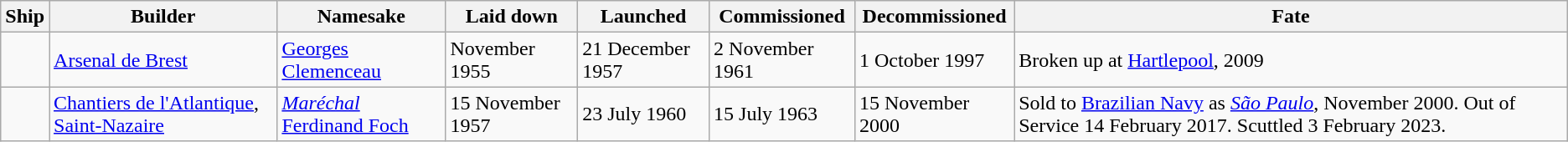<table class="wikitable">
<tr>
<th align = center>Ship</th>
<th align = center>Builder</th>
<th align = center>Namesake</th>
<th align = center>Laid down</th>
<th align = center>Launched</th>
<th align = center>Commissioned</th>
<th align = center>Decommissioned</th>
<th align = center>Fate</th>
</tr>
<tr>
<td></td>
<td><a href='#'>Arsenal de Brest</a></td>
<td><a href='#'>Georges Clemenceau</a></td>
<td>November 1955</td>
<td>21 December 1957</td>
<td>2 November 1961</td>
<td>1 October 1997</td>
<td>Broken up at <a href='#'>Hartlepool</a>, 2009</td>
</tr>
<tr>
<td></td>
<td><a href='#'>Chantiers de l'Atlantique</a>, <a href='#'>Saint-Nazaire</a></td>
<td><em><a href='#'>Maréchal</a></em> <a href='#'>Ferdinand Foch</a></td>
<td>15 November 1957</td>
<td>23 July 1960</td>
<td>15 July 1963</td>
<td>15 November 2000</td>
<td>Sold to <a href='#'>Brazilian Navy</a> as <a href='#'><em>São Paulo</em></a>, November 2000. Out of Service 14 February 2017. Scuttled 3 February 2023.</td>
</tr>
</table>
